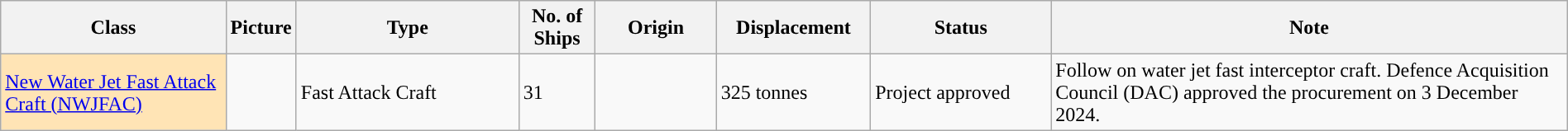<table class="wikitable" style="margin:auto; width:100%;">
<tr>
<th style="text-align:centre; width:15%;">Class</th>
<th style="text-align:centre; width:0%;">Picture</th>
<th style="text-align:centre; width:15%;">Type</th>
<th style="text-align:centre; width:5%;">No. of Ships</th>
<th style="text-align:centre; width:8%;">Origin</th>
<th style="text-align:centre; width:10%;">Displacement</th>
<th style="text-align:centre; width:12%;">Status</th>
<th style="text-align:centre; width:42%;">Note</th>
</tr>
<tr>
<td style="background: #FFE4B5"><a href='#'>New Water Jet Fast Attack Craft (NWJFAC)</a></td>
<td></td>
<td>Fast Attack Craft</td>
<td>31</td>
<td></td>
<td>325 tonnes</td>
<td>Project approved</td>
<td>Follow on water jet fast interceptor craft. Defence Acquisition Council (DAC) approved the procurement on 3 December 2024.</td>
</tr>
</table>
